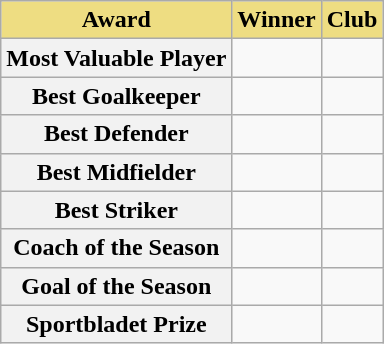<table class="wikitable">
<tr>
<th style="background-color: #eedd82">Award</th>
<th style="background-color: #eedd82">Winner</th>
<th style="background-color: #eedd82">Club</th>
</tr>
<tr>
<th>Most Valuable Player</th>
<td></td>
<td></td>
</tr>
<tr>
<th>Best Goalkeeper</th>
<td></td>
<td></td>
</tr>
<tr>
<th>Best Defender</th>
<td></td>
<td></td>
</tr>
<tr>
<th>Best Midfielder</th>
<td></td>
<td></td>
</tr>
<tr>
<th>Best Striker</th>
<td></td>
<td></td>
</tr>
<tr>
<th>Coach of the Season</th>
<td></td>
<td></td>
</tr>
<tr>
<th>Goal of the Season</th>
<td></td>
<td></td>
</tr>
<tr>
<th>Sportbladet Prize</th>
<td></td>
<td></td>
</tr>
</table>
